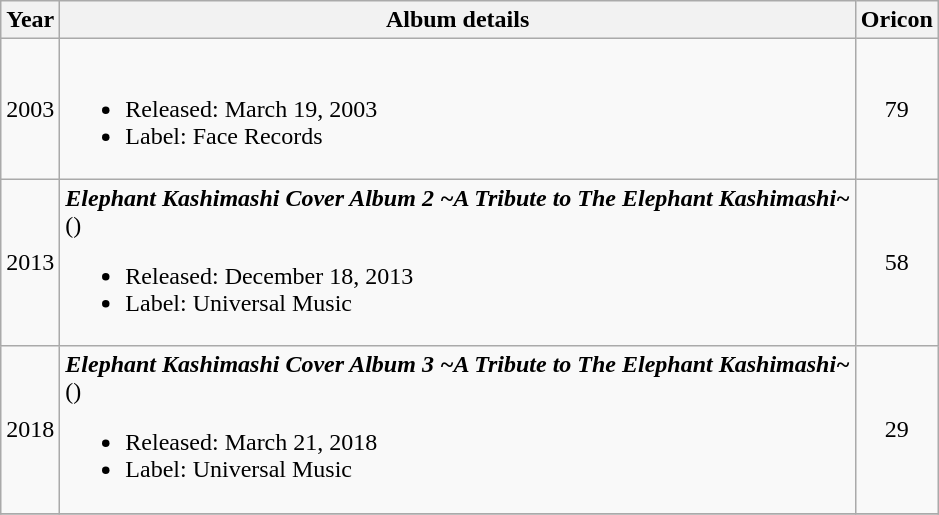<table class="wikitable">
<tr>
<th>Year</th>
<th>Album details</th>
<th>Oricon</th>
</tr>
<tr>
<td>2003</td>
<td><br><ul><li>Released: March 19, 2003</li><li>Label: Face Records</li></ul></td>
<td align="center">79</td>
</tr>
<tr>
<td>2013</td>
<td><strong><em>Elephant Kashimashi Cover Album 2 ~A Tribute to The Elephant Kashimashi~</em></strong><br>()<br><ul><li>Released: December 18, 2013</li><li>Label: Universal Music</li></ul></td>
<td align="center">58</td>
</tr>
<tr>
<td>2018</td>
<td><strong><em>Elephant Kashimashi Cover Album 3 ~A Tribute to The Elephant Kashimashi~</em></strong><br>()<br><ul><li>Released: March 21, 2018</li><li>Label: Universal Music</li></ul></td>
<td align="center">29</td>
</tr>
<tr>
</tr>
</table>
